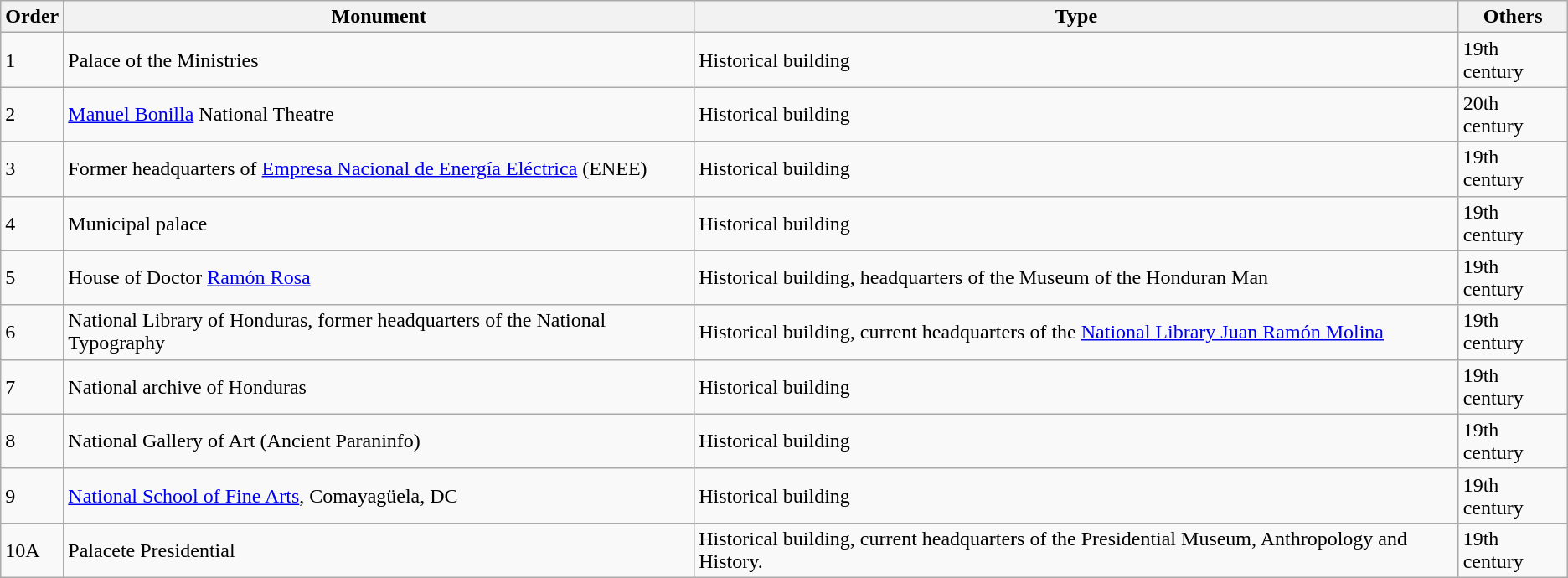<table style="margin-bottom: 10px;" class="wikitable">
<tr>
<th>Order</th>
<th>Monument</th>
<th>Type</th>
<th>Others</th>
</tr>
<tr>
<td>1</td>
<td>Palace of the Ministries</td>
<td>Historical building</td>
<td>19th century</td>
</tr>
<tr>
<td>2</td>
<td><a href='#'>Manuel Bonilla</a> National Theatre</td>
<td>Historical building</td>
<td>20th century</td>
</tr>
<tr>
<td>3</td>
<td>Former headquarters of <a href='#'>Empresa Nacional de Energía Eléctrica</a> (ENEE)</td>
<td>Historical building</td>
<td>19th century</td>
</tr>
<tr>
<td>4</td>
<td>Municipal palace</td>
<td>Historical building</td>
<td>19th century</td>
</tr>
<tr>
<td>5</td>
<td>House of Doctor <a href='#'>Ramón Rosa</a></td>
<td>Historical building, headquarters of the Museum of the Honduran Man</td>
<td>19th century</td>
</tr>
<tr>
<td>6</td>
<td>National Library of Honduras, former headquarters of the National Typography</td>
<td>Historical building, current headquarters of the <a href='#'>National Library Juan Ramón Molina</a></td>
<td>19th century</td>
</tr>
<tr>
<td>7</td>
<td>National archive of Honduras</td>
<td>Historical building</td>
<td>19th century</td>
</tr>
<tr>
<td>8</td>
<td>National Gallery of Art (Ancient Paraninfo)</td>
<td>Historical building</td>
<td>19th century</td>
</tr>
<tr>
<td>9</td>
<td><a href='#'>National School of Fine Arts</a>, Comayagüela, DC</td>
<td>Historical building</td>
<td>19th century</td>
</tr>
<tr>
<td>10A</td>
<td>Palacete Presidential</td>
<td>Historical building, current headquarters of the Presidential Museum, Anthropology and History.</td>
<td>19th century</td>
</tr>
</table>
